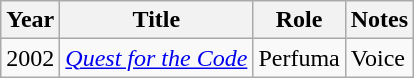<table class="wikitable">
<tr>
<th>Year</th>
<th>Title</th>
<th>Role</th>
<th class="unsortable">Notes</th>
</tr>
<tr>
<td style="text-align:center;">2002</td>
<td><em><a href='#'>Quest for the Code</a></em></td>
<td>Perfuma</td>
<td>Voice</td>
</tr>
</table>
